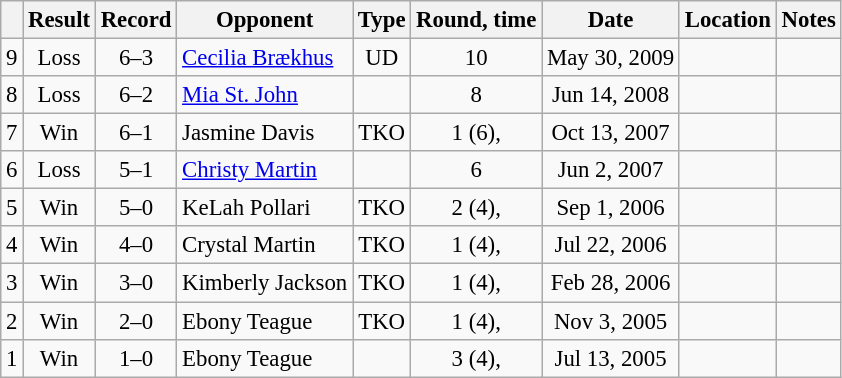<table class="wikitable" style="text-align:center; font-size:95%">
<tr>
<th></th>
<th>Result</th>
<th>Record</th>
<th>Opponent</th>
<th>Type</th>
<th>Round, time</th>
<th>Date</th>
<th>Location</th>
<th>Notes</th>
</tr>
<tr>
<td>9</td>
<td>Loss</td>
<td>6–3</td>
<td style="text-align:left;"> <a href='#'>Cecilia Brækhus</a></td>
<td>UD</td>
<td>10</td>
<td>May 30, 2009</td>
<td style="text-align:left;"> </td>
<td style="text-align:left;"></td>
</tr>
<tr>
<td>8</td>
<td>Loss</td>
<td>6–2</td>
<td style="text-align:left;"> <a href='#'>Mia St. John</a></td>
<td></td>
<td>8</td>
<td>Jun 14, 2008</td>
<td style="text-align:left;"> </td>
<td style="text-align:left;"></td>
</tr>
<tr>
<td>7</td>
<td>Win</td>
<td>6–1</td>
<td style="text-align:left;"> Jasmine Davis</td>
<td>TKO</td>
<td>1 (6), </td>
<td>Oct 13, 2007</td>
<td style="text-align:left;"> </td>
<td></td>
</tr>
<tr>
<td>6</td>
<td>Loss</td>
<td>5–1</td>
<td style="text-align:left;"> <a href='#'>Christy Martin</a></td>
<td></td>
<td>6</td>
<td>Jun 2, 2007</td>
<td style="text-align:left;"> </td>
<td></td>
</tr>
<tr>
<td>5</td>
<td>Win</td>
<td>5–0</td>
<td style="text-align:left;"> KeLah Pollari</td>
<td>TKO</td>
<td>2 (4), </td>
<td>Sep 1, 2006</td>
<td style="text-align:left;"> </td>
<td></td>
</tr>
<tr>
<td>4</td>
<td>Win</td>
<td>4–0</td>
<td style="text-align:left;"> Crystal Martin</td>
<td>TKO</td>
<td>1 (4), </td>
<td>Jul 22, 2006</td>
<td style="text-align:left;"> </td>
<td></td>
</tr>
<tr>
<td>3</td>
<td>Win</td>
<td>3–0</td>
<td style="text-align:left;"> Kimberly Jackson</td>
<td>TKO</td>
<td>1 (4), </td>
<td>Feb 28, 2006</td>
<td style="text-align:left;"> </td>
<td></td>
</tr>
<tr>
<td>2</td>
<td>Win</td>
<td>2–0</td>
<td style="text-align:left;"> Ebony Teague</td>
<td>TKO</td>
<td>1 (4), </td>
<td>Nov 3, 2005</td>
<td style="text-align:left;"> </td>
<td></td>
</tr>
<tr>
<td>1</td>
<td>Win</td>
<td>1–0</td>
<td style="text-align:left;"> Ebony Teague</td>
<td></td>
<td>3 (4), </td>
<td>Jul 13, 2005</td>
<td style="text-align:left;"> </td>
<td></td>
</tr>
</table>
